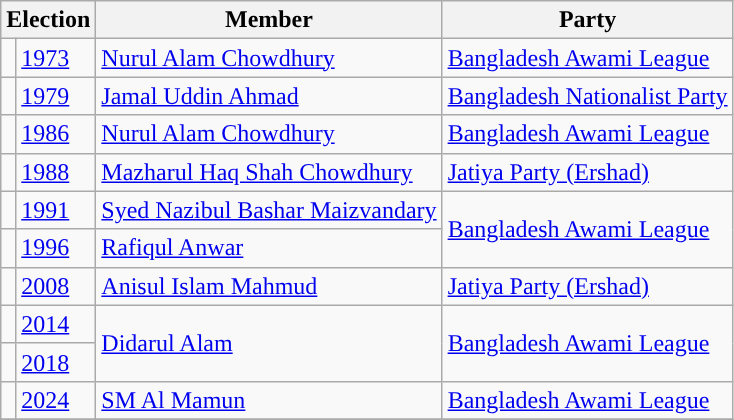<table class="wikitable">
<tr>
<th colspan="2">Election</th>
<th>Member</th>
<th>Party</th>
</tr>
<tr>
<td style="background-color:"></td>
<td><a href='#'>1973</a></td>
<td><a href='#'>Nurul Alam Chowdhury</a></td>
<td><a href='#'>Bangladesh Awami League</a></td>
</tr>
<tr>
<td style="background-color:"></td>
<td><a href='#'>1979</a></td>
<td><a href='#'>Jamal Uddin Ahmad</a></td>
<td><a href='#'>Bangladesh Nationalist Party</a></td>
</tr>
<tr>
<td style="background-color:"></td>
<td><a href='#'>1986</a></td>
<td><a href='#'>Nurul Alam Chowdhury</a></td>
<td><a href='#'>Bangladesh Awami League</a></td>
</tr>
<tr>
<td style="background-color:"></td>
<td><a href='#'>1988</a></td>
<td><a href='#'>Mazharul Haq Shah Chowdhury</a></td>
<td><a href='#'>Jatiya Party (Ershad)</a></td>
</tr>
<tr>
<td style="background-color:"></td>
<td><a href='#'>1991</a></td>
<td><a href='#'>Syed Nazibul Bashar Maizvandary</a></td>
<td rowspan="2"><a href='#'>Bangladesh Awami League</a></td>
</tr>
<tr>
<td style="background-color:"></td>
<td><a href='#'>1996</a></td>
<td><a href='#'>Rafiqul Anwar</a></td>
</tr>
<tr>
<td style="background-color:"></td>
<td><a href='#'>2008</a></td>
<td><a href='#'>Anisul Islam Mahmud</a></td>
<td><a href='#'>Jatiya Party (Ershad)</a></td>
</tr>
<tr>
<td style="background-color:"></td>
<td><a href='#'>2014</a></td>
<td rowspan="2"><a href='#'>Didarul Alam</a></td>
<td rowspan="2"><a href='#'>Bangladesh Awami League</a></td>
</tr>
<tr>
<td style="background-color:"></td>
<td><a href='#'>2018</a></td>
</tr>
<tr>
<td style="background-color:"></td>
<td><a href='#'>2024</a></td>
<td><a href='#'>SM Al Mamun</a></td>
<td><a href='#'>Bangladesh Awami League</a></td>
</tr>
<tr>
</tr>
</table>
